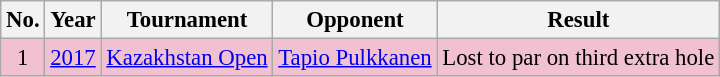<table class="wikitable" style="font-size:95%;">
<tr>
<th>No.</th>
<th>Year</th>
<th>Tournament</th>
<th>Opponent</th>
<th>Result</th>
</tr>
<tr style="background:#F2C1D1;">
<td align=center>1</td>
<td><a href='#'>2017</a></td>
<td><a href='#'>Kazakhstan Open</a></td>
<td> <a href='#'>Tapio Pulkkanen</a></td>
<td>Lost to par on third extra hole</td>
</tr>
</table>
